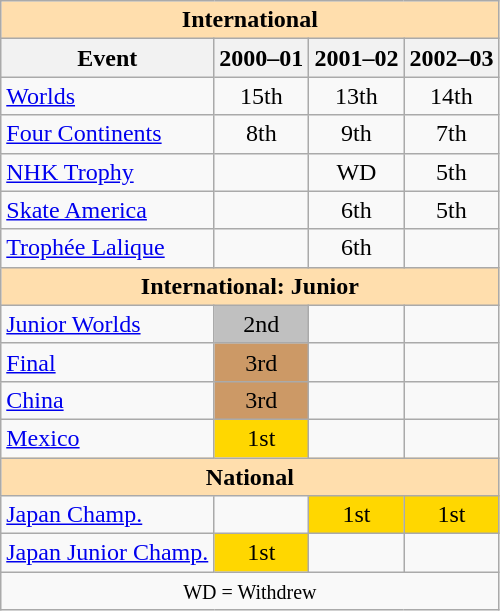<table class="wikitable" style="text-align:center">
<tr>
<th style="background-color: #ffdead; " colspan=4 align=center><strong>International</strong></th>
</tr>
<tr>
<th>Event</th>
<th>2000–01</th>
<th>2001–02</th>
<th>2002–03</th>
</tr>
<tr>
<td align=left><a href='#'>Worlds</a></td>
<td>15th</td>
<td>13th</td>
<td>14th</td>
</tr>
<tr>
<td align=left><a href='#'>Four Continents</a></td>
<td>8th</td>
<td>9th</td>
<td>7th</td>
</tr>
<tr>
<td align=left> <a href='#'>NHK Trophy</a></td>
<td></td>
<td>WD</td>
<td>5th</td>
</tr>
<tr>
<td align=left> <a href='#'>Skate America</a></td>
<td></td>
<td>6th</td>
<td>5th</td>
</tr>
<tr>
<td align=left> <a href='#'>Trophée Lalique</a></td>
<td></td>
<td>6th</td>
<td></td>
</tr>
<tr>
<th style="background-color: #ffdead; " colspan=4 align=center><strong>International: Junior</strong></th>
</tr>
<tr>
<td align=left><a href='#'>Junior Worlds</a></td>
<td bgcolor=silver>2nd</td>
<td></td>
<td></td>
</tr>
<tr>
<td align=left> <a href='#'>Final</a></td>
<td bgcolor=cc9966>3rd</td>
<td></td>
<td></td>
</tr>
<tr>
<td align=left> <a href='#'>China</a></td>
<td bgcolor=cc9966>3rd</td>
<td></td>
<td></td>
</tr>
<tr>
<td align=left> <a href='#'>Mexico</a></td>
<td bgcolor=gold>1st</td>
<td></td>
<td></td>
</tr>
<tr>
<th style="background-color: #ffdead; " colspan=4 align=center><strong>National</strong></th>
</tr>
<tr>
<td align=left><a href='#'>Japan Champ.</a></td>
<td></td>
<td bgcolor=gold>1st</td>
<td bgcolor=gold>1st</td>
</tr>
<tr>
<td align=left><a href='#'>Japan Junior Champ.</a></td>
<td bgcolor=gold>1st</td>
<td></td>
<td></td>
</tr>
<tr>
<td colspan=4 align=center><small> WD = Withdrew </small></td>
</tr>
</table>
